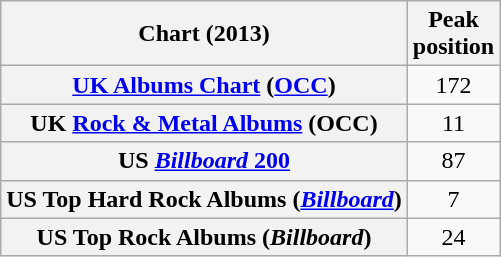<table class="wikitable sortable plainrowheaders">
<tr>
<th scope="col">Chart (2013)</th>
<th scope="col">Peak<br>position</th>
</tr>
<tr>
<th scope="row"><a href='#'>UK Albums Chart</a> (<a href='#'>OCC</a>)</th>
<td align=center>172</td>
</tr>
<tr>
<th scope="row">UK <a href='#'>Rock & Metal Albums</a> (OCC)</th>
<td align=center>11</td>
</tr>
<tr>
<th scope="row">US <a href='#'><em>Billboard</em> 200</a></th>
<td align=center>87</td>
</tr>
<tr>
<th scope="row">US Top Hard Rock Albums (<em><a href='#'>Billboard</a></em>)</th>
<td align=center>7</td>
</tr>
<tr>
<th scope="row">US Top Rock Albums (<em>Billboard</em>)</th>
<td align=center>24</td>
</tr>
</table>
